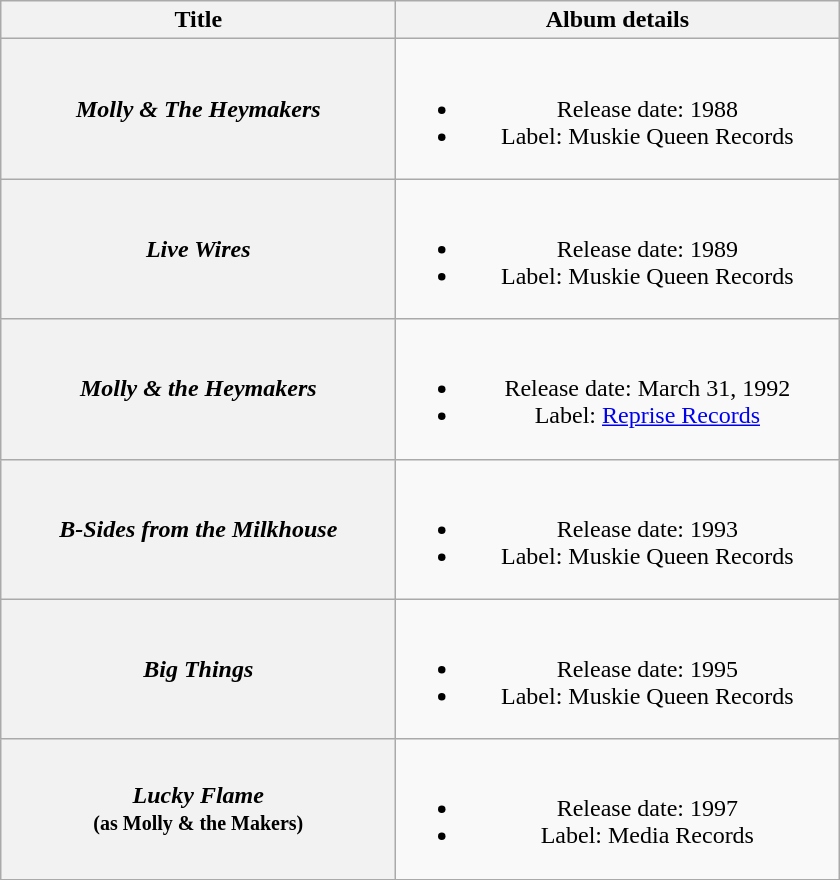<table class="wikitable plainrowheaders" style="text-align:center;">
<tr>
<th style="width:16em;">Title</th>
<th style="width:18em;">Album details</th>
</tr>
<tr>
<th scope="row"><em>Molly & The Heymakers</em></th>
<td><br><ul><li>Release date: 1988</li><li>Label: Muskie Queen Records</li></ul></td>
</tr>
<tr>
<th scope="row"><em>Live Wires</em></th>
<td><br><ul><li>Release date: 1989</li><li>Label: Muskie Queen Records</li></ul></td>
</tr>
<tr>
<th scope="row"><em>Molly & the Heymakers</em></th>
<td><br><ul><li>Release date: March 31, 1992</li><li>Label: <a href='#'>Reprise Records</a></li></ul></td>
</tr>
<tr>
<th scope="row"><em>B-Sides from the Milkhouse</em></th>
<td><br><ul><li>Release date: 1993</li><li>Label: Muskie Queen Records</li></ul></td>
</tr>
<tr>
<th scope="row"><em>Big Things</em></th>
<td><br><ul><li>Release date: 1995</li><li>Label: Muskie Queen Records</li></ul></td>
</tr>
<tr>
<th scope="row"><em>Lucky Flame</em><br><small>(as Molly & the Makers)</small></th>
<td><br><ul><li>Release date: 1997</li><li>Label: Media Records</li></ul></td>
</tr>
</table>
